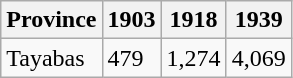<table class="wikitable">
<tr>
<th>Province</th>
<th>1903</th>
<th>1918</th>
<th>1939</th>
</tr>
<tr>
<td>Tayabas</td>
<td>479</td>
<td>1,274</td>
<td>4,069</td>
</tr>
</table>
